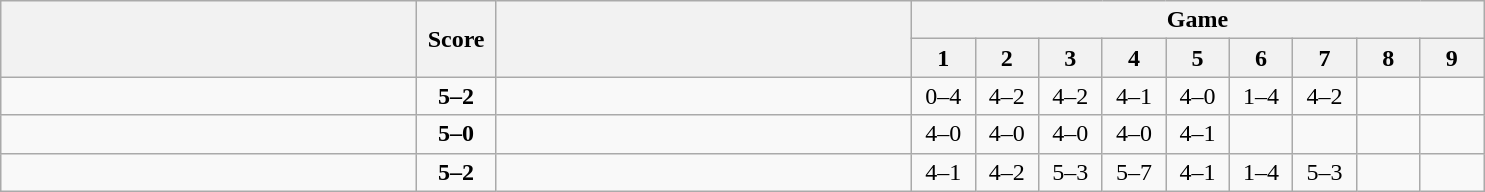<table class="wikitable" style="text-align: center;">
<tr>
<th rowspan=2 align="right" width="270"></th>
<th rowspan=2 width="45">Score</th>
<th rowspan=2 align="left" width="270"></th>
<th colspan=9>Game</th>
</tr>
<tr>
<th width="35">1</th>
<th width="35">2</th>
<th width="35">3</th>
<th width="35">4</th>
<th width="35">5</th>
<th width="35">6</th>
<th width="35">7</th>
<th width="35">8</th>
<th width="35">9</th>
</tr>
<tr>
<td align=left><strong><br></strong></td>
<td align=center><strong>5–2</strong></td>
<td align=left><br></td>
<td>0–4</td>
<td>4–2</td>
<td>4–2</td>
<td>4–1</td>
<td>4–0</td>
<td>1–4</td>
<td>4–2</td>
<td></td>
<td></td>
</tr>
<tr>
<td align=left><strong><br></strong></td>
<td align=center><strong>5–0</strong></td>
<td align=left><br></td>
<td>4–0</td>
<td>4–0</td>
<td>4–0</td>
<td>4–0</td>
<td>4–1</td>
<td></td>
<td></td>
<td></td>
<td></td>
</tr>
<tr>
<td align=left><strong><br></strong></td>
<td align=center><strong>5–2</strong></td>
<td align=left><br></td>
<td>4–1</td>
<td>4–2</td>
<td>5–3</td>
<td>5–7</td>
<td>4–1</td>
<td>1–4</td>
<td>5–3</td>
<td></td>
<td></td>
</tr>
</table>
